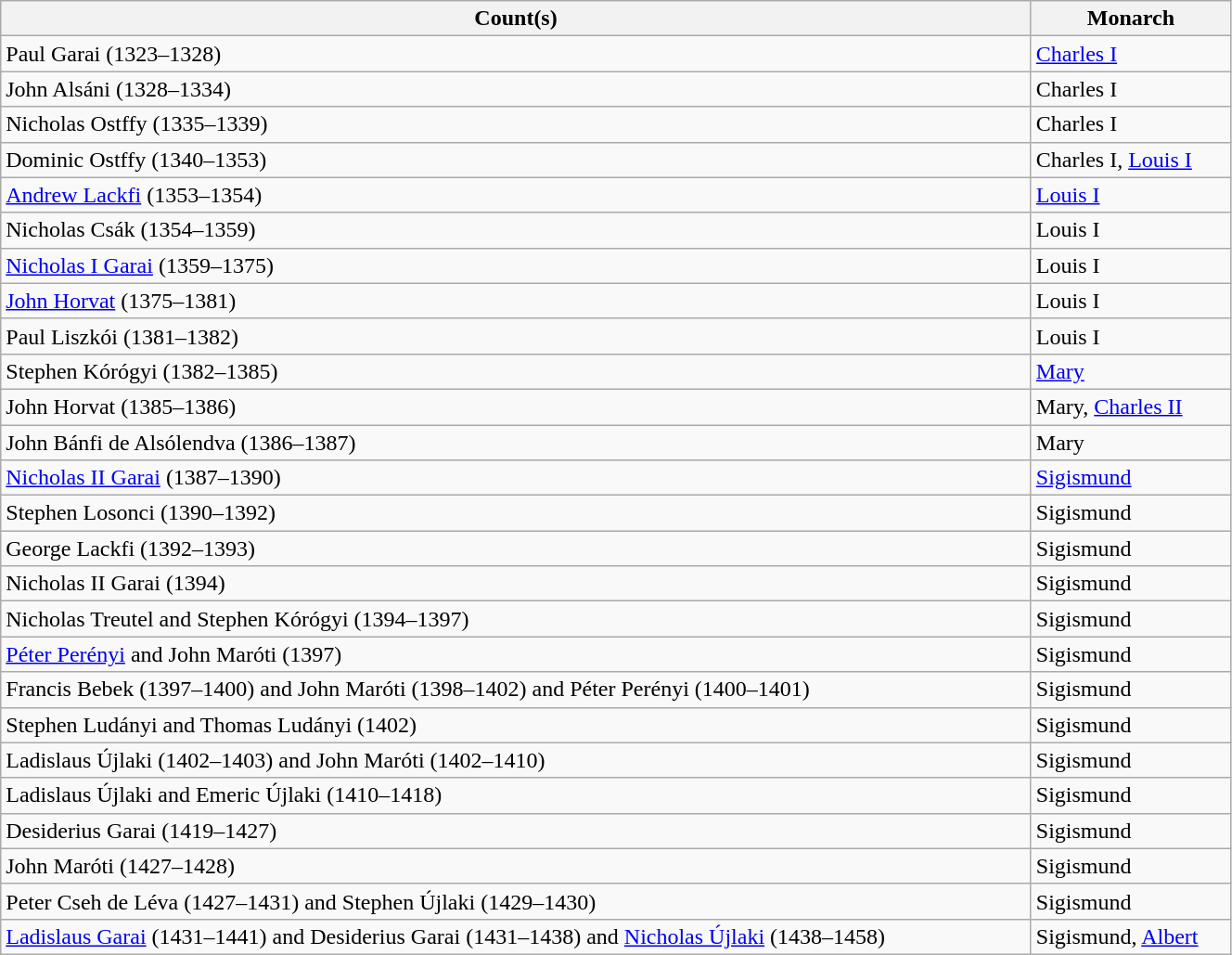<table class="wikitable" style="width: 70%">
<tr>
<th>Count(s)</th>
<th>Monarch</th>
</tr>
<tr>
<td>Paul Garai (1323–1328)</td>
<td><a href='#'>Charles I</a></td>
</tr>
<tr>
<td>John Alsáni (1328–1334)</td>
<td>Charles I</td>
</tr>
<tr>
<td>Nicholas Ostffy (1335–1339)</td>
<td>Charles I</td>
</tr>
<tr>
<td>Dominic Ostffy (1340–1353)</td>
<td>Charles I, <a href='#'>Louis I</a></td>
</tr>
<tr>
<td><a href='#'>Andrew Lackfi</a> (1353–1354)</td>
<td><a href='#'>Louis I</a></td>
</tr>
<tr>
<td>Nicholas Csák (1354–1359)</td>
<td>Louis I</td>
</tr>
<tr>
<td><a href='#'>Nicholas I Garai</a> (1359–1375)</td>
<td>Louis I</td>
</tr>
<tr>
<td><a href='#'>John Horvat</a> (1375–1381)</td>
<td>Louis I</td>
</tr>
<tr>
<td>Paul Liszkói (1381–1382)</td>
<td>Louis I</td>
</tr>
<tr>
<td>Stephen Kórógyi (1382–1385)</td>
<td><a href='#'>Mary</a></td>
</tr>
<tr>
<td>John Horvat (1385–1386)</td>
<td>Mary, <a href='#'>Charles II</a></td>
</tr>
<tr>
<td>John Bánfi de Alsólendva (1386–1387)</td>
<td>Mary</td>
</tr>
<tr>
<td><a href='#'>Nicholas II Garai</a> (1387–1390)</td>
<td><a href='#'>Sigismund</a></td>
</tr>
<tr>
<td>Stephen Losonci (1390–1392)</td>
<td>Sigismund</td>
</tr>
<tr>
<td>George Lackfi (1392–1393)</td>
<td>Sigismund</td>
</tr>
<tr>
<td>Nicholas II Garai (1394)</td>
<td>Sigismund</td>
</tr>
<tr>
<td>Nicholas Treutel and Stephen Kórógyi (1394–1397)</td>
<td>Sigismund</td>
</tr>
<tr>
<td><a href='#'>Péter Perényi</a> and John Maróti (1397)</td>
<td>Sigismund</td>
</tr>
<tr>
<td>Francis Bebek (1397–1400) and John Maróti (1398–1402) and Péter Perényi (1400–1401)</td>
<td>Sigismund</td>
</tr>
<tr>
<td>Stephen Ludányi and Thomas Ludányi (1402)</td>
<td>Sigismund</td>
</tr>
<tr>
<td>Ladislaus Újlaki (1402–1403) and John Maróti (1402–1410)</td>
<td>Sigismund</td>
</tr>
<tr>
<td>Ladislaus Újlaki and Emeric Újlaki (1410–1418)</td>
<td>Sigismund</td>
</tr>
<tr>
<td>Desiderius Garai (1419–1427)</td>
<td>Sigismund</td>
</tr>
<tr>
<td>John Maróti (1427–1428)</td>
<td>Sigismund</td>
</tr>
<tr>
<td>Peter Cseh de Léva (1427–1431) and Stephen Újlaki (1429–1430)</td>
<td>Sigismund</td>
</tr>
<tr>
<td><a href='#'>Ladislaus Garai</a> (1431–1441) and Desiderius Garai (1431–1438) and <a href='#'>Nicholas Újlaki</a> (1438–1458)</td>
<td>Sigismund, <a href='#'>Albert</a></td>
</tr>
</table>
